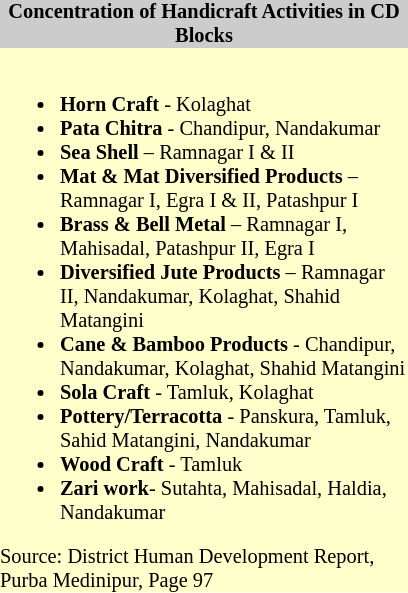<table class="toccolours" style="float: left; margin-right: 1em; font-size: 85%; background:#ffffcc; color:black; width:20em; max-width: 25%;" cellspacing="0" cellpadding="0">
<tr>
<th style="background-color:#cccccc;">Concentration of Handicraft Activities in CD Blocks</th>
</tr>
<tr>
<td style="text-align: left;"><br><ul><li><strong>Horn Craft</strong> - Kolaghat</li><li><strong>Pata Chitra</strong> - Chandipur, Nandakumar</li><li><strong>Sea Shell</strong> – Ramnagar I & II</li><li><strong>Mat & Mat Diversified Products</strong> – Ramnagar I, Egra I & II, Patashpur I</li><li><strong>Brass & Bell Metal</strong> – Ramnagar I, Mahisadal, Patashpur II, Egra I</li><li><strong>Diversified Jute Products</strong> – Ramnagar II, Nandakumar, Kolaghat, Shahid Matangini</li><li><strong>Cane & Bamboo Products</strong> - Chandipur, Nandakumar, Kolaghat, Shahid Matangini</li><li><strong>Sola Craft</strong> - Tamluk, Kolaghat</li><li><strong>Pottery/Terracotta</strong> - Panskura, Tamluk, Sahid Matangini, Nandakumar</li><li><strong>Wood Craft</strong> - Tamluk</li><li><strong>Zari work</strong>- Sutahta, Mahisadal, Haldia, Nandakumar</li></ul>Source: District Human Development Report, Purba Medinipur, Page 97</td>
</tr>
</table>
